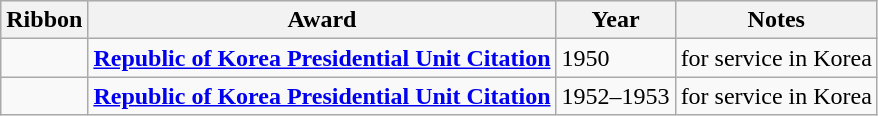<table class="wikitable" align="left">
<tr bgcolor="#efefef">
<th>Ribbon</th>
<th>Award</th>
<th>Year</th>
<th>Notes</th>
</tr>
<tr>
<td></td>
<td><strong><a href='#'>Republic of Korea Presidential Unit Citation</a></strong></td>
<td>1950</td>
<td>for service in Korea</td>
</tr>
<tr>
<td></td>
<td><strong><a href='#'>Republic of Korea Presidential Unit Citation</a></strong></td>
<td>1952–1953</td>
<td>for service in Korea</td>
</tr>
</table>
